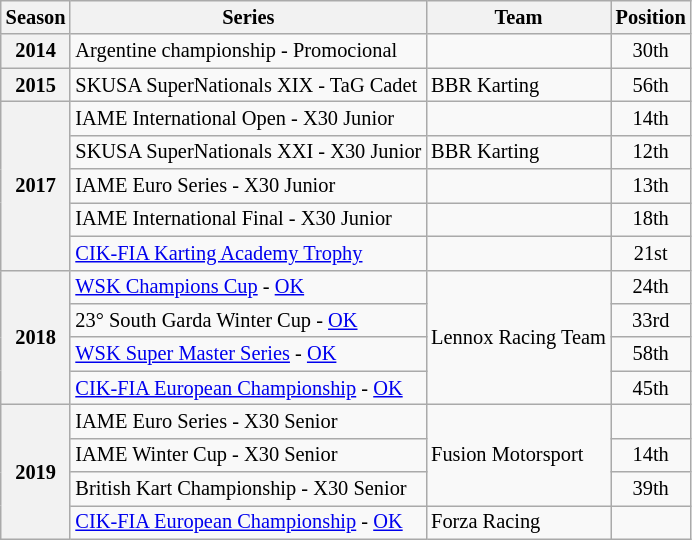<table class="wikitable" style="font-size: 85%; text-align:center">
<tr>
<th>Season</th>
<th>Series</th>
<th>Team</th>
<th>Position</th>
</tr>
<tr>
<th>2014</th>
<td align="left">Argentine championship - Promocional</td>
<td align="left"></td>
<td>30th</td>
</tr>
<tr>
<th>2015</th>
<td align="left">SKUSA SuperNationals XIX - TaG Cadet</td>
<td align="left">BBR Karting</td>
<td>56th</td>
</tr>
<tr>
<th rowspan="5">2017</th>
<td align="left">IAME International Open - X30 Junior</td>
<td align="left"></td>
<td>14th</td>
</tr>
<tr>
<td align="left">SKUSA SuperNationals XXI - X30 Junior</td>
<td align="left">BBR Karting</td>
<td>12th</td>
</tr>
<tr>
<td align="left">IAME Euro Series - X30 Junior</td>
<td align="left"></td>
<td>13th</td>
</tr>
<tr>
<td align="left">IAME International Final - X30 Junior</td>
<td align="left"></td>
<td>18th</td>
</tr>
<tr>
<td align="left"><a href='#'>CIK-FIA Karting Academy Trophy</a></td>
<td align="left"></td>
<td>21st</td>
</tr>
<tr>
<th rowspan="4">2018</th>
<td align="left"><a href='#'>WSK Champions Cup</a> - <a href='#'>OK</a></td>
<td rowspan="4" align="left">Lennox Racing Team</td>
<td>24th</td>
</tr>
<tr>
<td align="left">23° South Garda Winter Cup - <a href='#'>OK</a></td>
<td>33rd</td>
</tr>
<tr>
<td align="left"><a href='#'>WSK Super Master Series</a> - <a href='#'>OK</a></td>
<td>58th</td>
</tr>
<tr>
<td align="left"><a href='#'>CIK-FIA European Championship</a> - <a href='#'>OK</a></td>
<td>45th</td>
</tr>
<tr>
<th rowspan="4">2019</th>
<td align="left">IAME Euro Series - X30 Senior</td>
<td rowspan="3" align="left">Fusion Motorsport</td>
<td></td>
</tr>
<tr>
<td align="left">IAME Winter Cup - X30 Senior</td>
<td>14th</td>
</tr>
<tr>
<td align="left">British Kart Championship - X30 Senior</td>
<td>39th</td>
</tr>
<tr>
<td align="left"><a href='#'>CIK-FIA European Championship</a> - <a href='#'>OK</a></td>
<td align="left">Forza Racing</td>
<td></td>
</tr>
</table>
